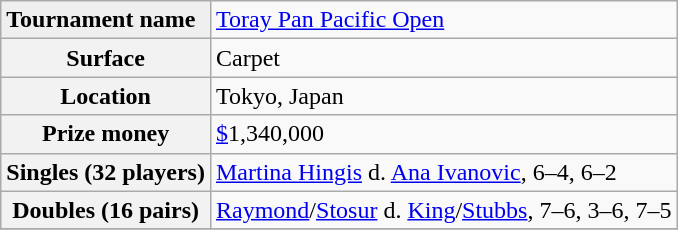<table class="wikitable">
<tr>
<td bgcolor="#EFEFEF"><strong>Tournament name</strong></td>
<td><a href='#'>Toray Pan Pacific Open</a></td>
</tr>
<tr>
<th>Surface</th>
<td>Carpet</td>
</tr>
<tr>
<th>Location</th>
<td>Tokyo, Japan</td>
</tr>
<tr>
<th>Prize money</th>
<td><a href='#'>$</a>1,340,000</td>
</tr>
<tr>
<th>Singles (32 players)</th>
<td><a href='#'>Martina Hingis</a> d. <a href='#'>Ana Ivanovic</a>, 6–4, 6–2</td>
</tr>
<tr>
<th>Doubles (16 pairs)</th>
<td><a href='#'>Raymond</a>/<a href='#'>Stosur</a> d. <a href='#'>King</a>/<a href='#'>Stubbs</a>, 7–6, 3–6, 7–5</td>
</tr>
<tr>
</tr>
</table>
